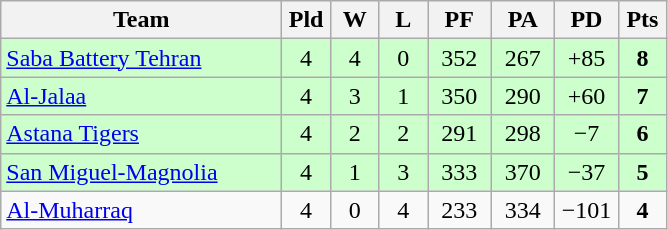<table class="wikitable" style="text-align:center;">
<tr>
<th width=180>Team</th>
<th width=25>Pld</th>
<th width=25>W</th>
<th width=25>L</th>
<th width=35>PF</th>
<th width=35>PA</th>
<th width=35>PD</th>
<th width=25>Pts</th>
</tr>
<tr bgcolor="#ccffcc">
<td align="left"> <a href='#'>Saba Battery Tehran</a></td>
<td>4</td>
<td>4</td>
<td>0</td>
<td>352</td>
<td>267</td>
<td>+85</td>
<td><strong>8</strong></td>
</tr>
<tr bgcolor="#ccffcc">
<td align="left"> <a href='#'>Al-Jalaa</a></td>
<td>4</td>
<td>3</td>
<td>1</td>
<td>350</td>
<td>290</td>
<td>+60</td>
<td><strong>7</strong></td>
</tr>
<tr bgcolor="#ccffcc">
<td align="left"> <a href='#'>Astana Tigers</a></td>
<td>4</td>
<td>2</td>
<td>2</td>
<td>291</td>
<td>298</td>
<td>−7</td>
<td><strong>6</strong></td>
</tr>
<tr bgcolor="#ccffcc">
<td align="left"> <a href='#'>San Miguel-Magnolia</a></td>
<td>4</td>
<td>1</td>
<td>3</td>
<td>333</td>
<td>370</td>
<td>−37</td>
<td><strong>5</strong></td>
</tr>
<tr>
<td align="left"> <a href='#'>Al-Muharraq</a></td>
<td>4</td>
<td>0</td>
<td>4</td>
<td>233</td>
<td>334</td>
<td>−101</td>
<td><strong>4</strong></td>
</tr>
</table>
